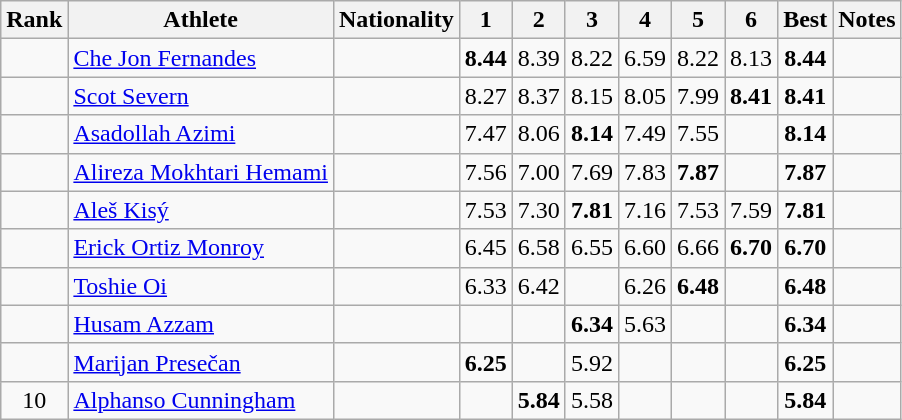<table class="wikitable sortable" style="text-align:center">
<tr>
<th>Rank</th>
<th>Athlete</th>
<th>Nationality</th>
<th width="25">1</th>
<th width="25">2</th>
<th width="25">3</th>
<th width="25">4</th>
<th width="25">5</th>
<th width="25">6</th>
<th>Best</th>
<th>Notes</th>
</tr>
<tr>
<td></td>
<td align=left><a href='#'>Che Jon Fernandes</a></td>
<td align=left></td>
<td><strong>8.44</strong></td>
<td>8.39</td>
<td>8.22</td>
<td>6.59</td>
<td>8.22</td>
<td>8.13</td>
<td><strong>8.44</strong></td>
<td></td>
</tr>
<tr>
<td></td>
<td align=left><a href='#'>Scot Severn</a></td>
<td align=left></td>
<td>8.27</td>
<td>8.37</td>
<td>8.15</td>
<td>8.05</td>
<td>7.99</td>
<td><strong>8.41</strong></td>
<td><strong>8.41</strong></td>
<td></td>
</tr>
<tr>
<td></td>
<td align=left><a href='#'>Asadollah Azimi</a></td>
<td align=left></td>
<td>7.47</td>
<td>8.06</td>
<td><strong>8.14</strong></td>
<td>7.49</td>
<td>7.55</td>
<td></td>
<td><strong>8.14</strong></td>
<td></td>
</tr>
<tr>
<td></td>
<td align=left><a href='#'>Alireza Mokhtari Hemami</a></td>
<td align=left></td>
<td>7.56</td>
<td>7.00</td>
<td>7.69</td>
<td>7.83</td>
<td><strong>7.87</strong></td>
<td></td>
<td><strong>7.87</strong></td>
<td></td>
</tr>
<tr>
<td></td>
<td align=left><a href='#'>Aleš Kisý</a></td>
<td align=left></td>
<td>7.53</td>
<td>7.30</td>
<td><strong>7.81</strong></td>
<td>7.16</td>
<td>7.53</td>
<td>7.59</td>
<td><strong>7.81</strong></td>
<td></td>
</tr>
<tr>
<td></td>
<td align=left><a href='#'>Erick Ortiz Monroy</a></td>
<td align=left></td>
<td>6.45</td>
<td>6.58</td>
<td>6.55</td>
<td>6.60</td>
<td>6.66</td>
<td><strong>6.70</strong></td>
<td><strong>6.70</strong></td>
<td></td>
</tr>
<tr>
<td></td>
<td align=left><a href='#'>Toshie Oi</a></td>
<td align=left></td>
<td>6.33</td>
<td>6.42</td>
<td></td>
<td>6.26</td>
<td><strong>6.48</strong></td>
<td></td>
<td><strong>6.48</strong></td>
<td></td>
</tr>
<tr>
<td></td>
<td align=left><a href='#'>Husam Azzam</a></td>
<td align=left></td>
<td></td>
<td></td>
<td><strong>6.34</strong></td>
<td>5.63</td>
<td></td>
<td></td>
<td><strong>6.34</strong></td>
<td></td>
</tr>
<tr>
<td></td>
<td align=left><a href='#'>Marijan Presečan</a></td>
<td align=left></td>
<td><strong>6.25</strong></td>
<td></td>
<td>5.92</td>
<td></td>
<td></td>
<td></td>
<td><strong>6.25</strong></td>
<td></td>
</tr>
<tr>
<td>10</td>
<td align=left><a href='#'>Alphanso Cunningham</a></td>
<td align=left></td>
<td></td>
<td><strong>5.84</strong></td>
<td>5.58</td>
<td></td>
<td></td>
<td></td>
<td><strong>5.84</strong></td>
<td></td>
</tr>
</table>
